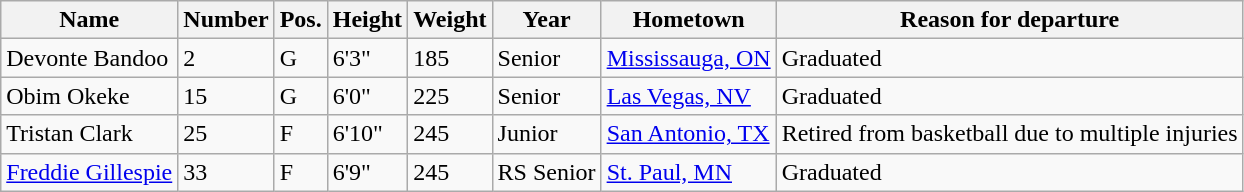<table class="wikitable sortable" border="1">
<tr>
<th>Name</th>
<th>Number</th>
<th>Pos.</th>
<th>Height</th>
<th>Weight</th>
<th>Year</th>
<th>Hometown</th>
<th class="unsortable">Reason for departure</th>
</tr>
<tr>
<td>Devonte Bandoo</td>
<td>2</td>
<td>G</td>
<td>6'3"</td>
<td>185</td>
<td>Senior</td>
<td><a href='#'>Mississauga, ON</a></td>
<td>Graduated</td>
</tr>
<tr>
<td>Obim Okeke</td>
<td>15</td>
<td>G</td>
<td>6'0"</td>
<td>225</td>
<td>Senior</td>
<td><a href='#'>Las Vegas, NV</a></td>
<td>Graduated</td>
</tr>
<tr>
<td>Tristan Clark</td>
<td>25</td>
<td>F</td>
<td>6'10"</td>
<td>245</td>
<td>Junior</td>
<td><a href='#'>San Antonio, TX</a></td>
<td>Retired from basketball due to multiple injuries</td>
</tr>
<tr>
<td><a href='#'>Freddie Gillespie</a></td>
<td>33</td>
<td>F</td>
<td>6'9"</td>
<td>245</td>
<td>RS Senior</td>
<td><a href='#'>St. Paul, MN</a></td>
<td>Graduated</td>
</tr>
</table>
